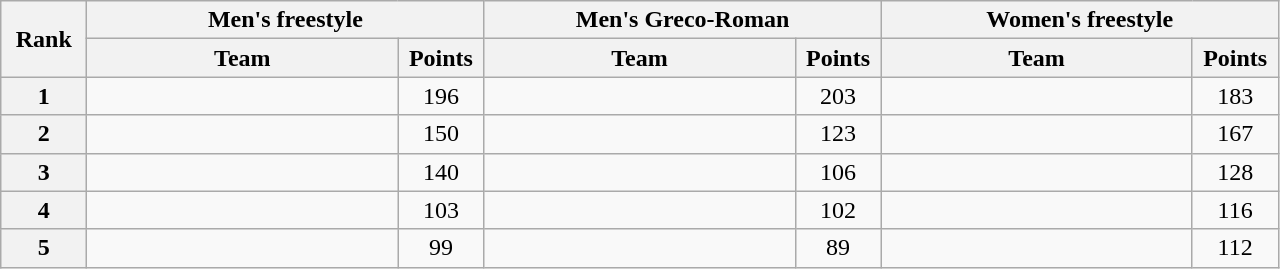<table class="wikitable" style="text-align:center;">
<tr>
<th rowspan="2" width="50">Rank</th>
<th colspan="2">Men's freestyle</th>
<th colspan="2">Men's Greco-Roman</th>
<th colspan="2">Women's freestyle</th>
</tr>
<tr>
<th width="200">Team</th>
<th width="50">Points</th>
<th width="200">Team</th>
<th width="50">Points</th>
<th width="200">Team</th>
<th width="50">Points</th>
</tr>
<tr>
<th>1</th>
<td align="left"></td>
<td>196</td>
<td align="left"></td>
<td>203</td>
<td align="left"></td>
<td>183</td>
</tr>
<tr>
<th>2</th>
<td align="left"></td>
<td>150</td>
<td align="left"></td>
<td>123</td>
<td align="left"></td>
<td>167</td>
</tr>
<tr>
<th>3</th>
<td align="left"></td>
<td>140</td>
<td align="left"></td>
<td>106</td>
<td align="left"></td>
<td>128</td>
</tr>
<tr>
<th>4</th>
<td align="left"></td>
<td>103</td>
<td align="left"></td>
<td>102</td>
<td align="left"></td>
<td>116</td>
</tr>
<tr>
<th>5</th>
<td align="left"></td>
<td>99</td>
<td align="left"></td>
<td>89</td>
<td align="left"></td>
<td>112</td>
</tr>
</table>
